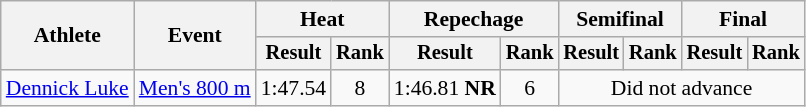<table class="wikitable" style="font-size:90%">
<tr>
<th rowspan="2">Athlete</th>
<th rowspan="2">Event</th>
<th colspan="2">Heat</th>
<th colspan="2">Repechage</th>
<th colspan="2">Semifinal</th>
<th colspan="2">Final</th>
</tr>
<tr style="font-size:95%">
<th>Result</th>
<th>Rank</th>
<th>Result</th>
<th>Rank</th>
<th>Result</th>
<th>Rank</th>
<th>Result</th>
<th>Rank</th>
</tr>
<tr align=center>
<td align=left><a href='#'>Dennick Luke</a></td>
<td align=left><a href='#'>Men's 800 m</a></td>
<td>1:47.54</td>
<td>8</td>
<td>1:46.81 <strong>NR</strong></td>
<td>6</td>
<td colspan="4">Did not advance</td>
</tr>
</table>
